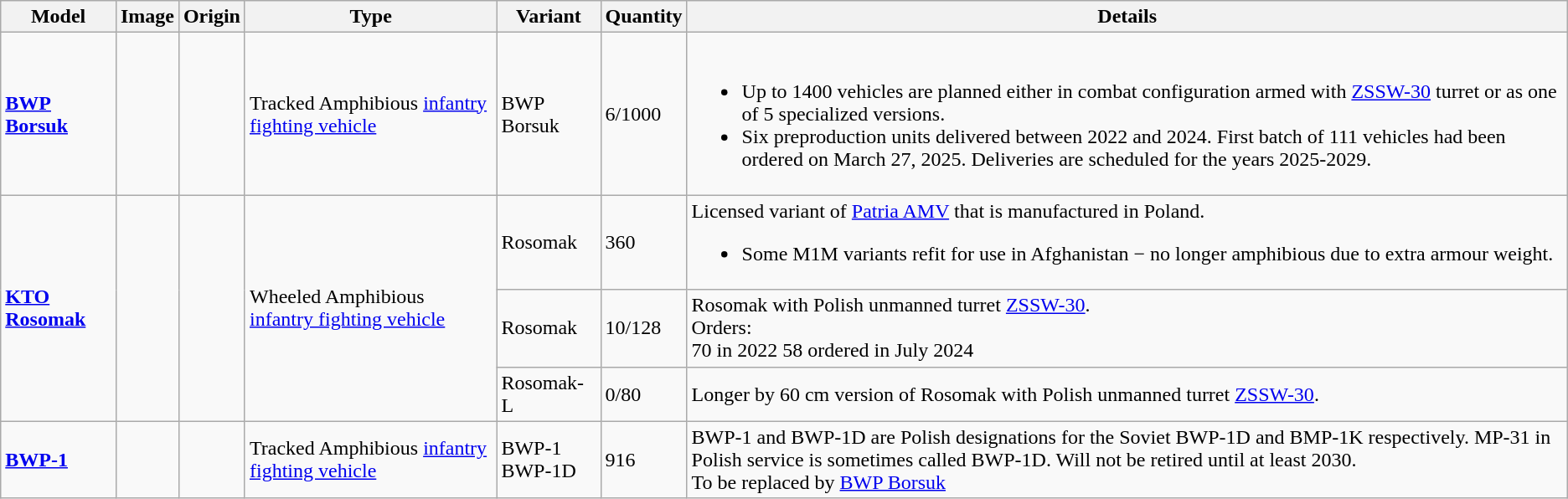<table class="wikitable">
<tr>
<th>Model</th>
<th>Image</th>
<th>Origin</th>
<th>Type</th>
<th>Variant</th>
<th>Quantity</th>
<th>Details</th>
</tr>
<tr>
<td><a href='#'><strong>BWP Borsuk</strong></a></td>
<td></td>
<td><small></small></td>
<td>Tracked Amphibious <a href='#'>infantry fighting vehicle</a></td>
<td>BWP Borsuk</td>
<td>6/1000</td>
<td><br><ul><li>Up to 1400 vehicles are planned either in combat configuration armed with <a href='#'>ZSSW-30</a> turret or as one of 5 specialized versions.</li><li>Six preproduction units delivered between 2022 and 2024. First batch of 111 vehicles had been ordered on March 27, 2025. Deliveries are scheduled for the years 2025-2029.</li></ul></td>
</tr>
<tr>
<td rowspan="3"><strong><a href='#'>KTO Rosomak</a></strong></td>
<td rowspan="3">   </td>
<td rowspan="3"><small></small><br><small></small></td>
<td rowspan="3">Wheeled Amphibious  <a href='#'>infantry fighting vehicle</a></td>
<td>Rosomak</td>
<td>360</td>
<td>Licensed variant of <a href='#'>Patria AMV</a> that is manufactured in Poland.<br><ul><li>Some M1M variants refit for use in Afghanistan − no longer amphibious due to extra armour weight.</li></ul></td>
</tr>
<tr>
<td>Rosomak</td>
<td>10/128</td>
<td>Rosomak with Polish unmanned turret <a href='#'>ZSSW-30</a>.<br>Orders:<br>70 in 2022
58 ordered in July 2024</td>
</tr>
<tr>
<td>Rosomak-L</td>
<td>0/80</td>
<td>Longer by 60 cm version of Rosomak with Polish unmanned turret <a href='#'>ZSSW-30</a>.</td>
</tr>
<tr>
<td><a href='#'><strong>BWP-1</strong></a></td>
<td></td>
<td><small></small><br><small></small></td>
<td>Tracked Amphibious <a href='#'>infantry fighting vehicle</a></td>
<td>BWP-1<br>BWP-1D</td>
<td>916</td>
<td>BWP-1 and BWP-1D are Polish designations for the Soviet BWP-1D and BMP-1K respectively. MP-31 in Polish service is sometimes called BWP-1D. Will not be retired until at least 2030.<br>To be replaced by <a href='#'>BWP Borsuk</a></td>
</tr>
</table>
